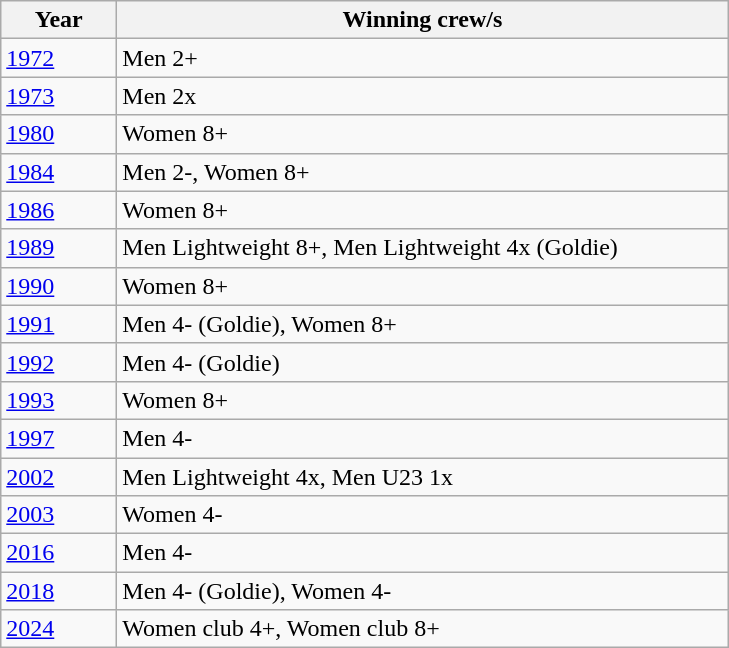<table class="wikitable">
<tr>
<th width=70>Year</th>
<th width=400>Winning crew/s</th>
</tr>
<tr>
<td><a href='#'>1972</a></td>
<td>Men 2+</td>
</tr>
<tr>
<td><a href='#'>1973</a></td>
<td>Men 2x</td>
</tr>
<tr>
<td><a href='#'>1980</a></td>
<td>Women 8+</td>
</tr>
<tr>
<td><a href='#'>1984</a></td>
<td>Men 2-, Women 8+</td>
</tr>
<tr>
<td><a href='#'>1986</a></td>
<td>Women 8+</td>
</tr>
<tr>
<td><a href='#'>1989</a></td>
<td>Men Lightweight 8+, Men Lightweight 4x (Goldie)</td>
</tr>
<tr>
<td><a href='#'>1990</a></td>
<td>Women 8+</td>
</tr>
<tr>
<td><a href='#'>1991</a></td>
<td>Men 4- (Goldie), Women 8+</td>
</tr>
<tr>
<td><a href='#'>1992</a></td>
<td>Men 4- (Goldie)</td>
</tr>
<tr>
<td><a href='#'>1993</a></td>
<td>Women 8+</td>
</tr>
<tr>
<td><a href='#'>1997</a></td>
<td>Men 4-</td>
</tr>
<tr>
<td><a href='#'>2002</a></td>
<td>Men Lightweight 4x, Men U23 1x</td>
</tr>
<tr>
<td><a href='#'>2003</a></td>
<td>Women 4-</td>
</tr>
<tr>
<td><a href='#'>2016</a></td>
<td>Men 4- </td>
</tr>
<tr>
<td><a href='#'>2018</a></td>
<td>Men 4- (Goldie), Women 4- </td>
</tr>
<tr>
<td><a href='#'>2024</a></td>
<td>Women club 4+, Women club 8+</td>
</tr>
</table>
